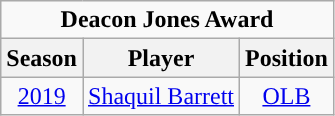<table class="wikitable" style="text-align:center">
<tr>
<td colspan="3"><strong>Deacon Jones Award</strong></td>
</tr>
<tr>
<th>Season</th>
<th>Player</th>
<th>Position</th>
</tr>
<tr>
<td><a href='#'>2019</a></td>
<td><a href='#'>Shaquil Barrett</a></td>
<td><a href='#'>OLB</a></td>
</tr>
</table>
